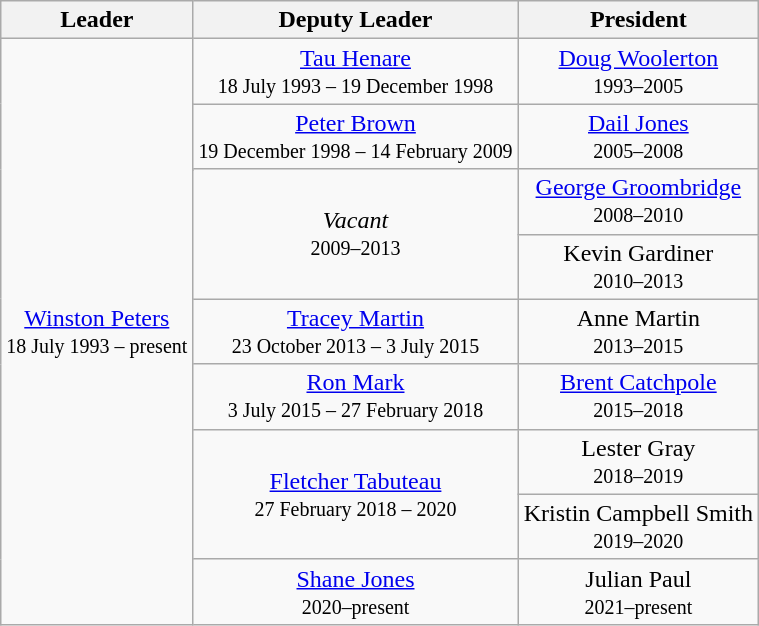<table class=wikitable style="text-align:center;">
<tr>
<th>Leader</th>
<th>Deputy Leader</th>
<th>President</th>
</tr>
<tr>
<td rowspan="11"><a href='#'>Winston Peters</a><br><small>18 July 1993 – present</small></td>
<td><a href='#'>Tau Henare</a><br><small>18 July 1993 – 19 December 1998</small></td>
<td rowspan="2"><a href='#'>Doug Woolerton</a><br><small>1993–2005</small></td>
</tr>
<tr>
<td rowspan="3"><a href='#'>Peter Brown</a><br><small>19 December 1998 – 14 February 2009</small></td>
</tr>
<tr>
<td><a href='#'>Dail Jones</a><br><small>2005–2008</small></td>
</tr>
<tr>
<td rowspan="2"><a href='#'>George Groombridge</a><br><small>2008–2010</small></td>
</tr>
<tr>
<td rowspan="2"><em>Vacant</em><br><small>2009–2013</small></td>
</tr>
<tr>
<td>Kevin Gardiner<br><small>2010–2013</small></td>
</tr>
<tr>
<td><a href='#'>Tracey Martin</a><br><small>23 October 2013 – 3 July 2015</small></td>
<td>Anne Martin<br><small>2013–2015</small></td>
</tr>
<tr>
<td><a href='#'>Ron Mark</a><br><small>3 July 2015 – 27 February 2018</small></td>
<td><a href='#'>Brent Catchpole</a><br><small>2015–2018</small></td>
</tr>
<tr>
<td rowspan="2"><a href='#'>Fletcher Tabuteau</a><br><small>27 February 2018 – 2020</small></td>
<td>Lester Gray<br><small>2018–2019</small></td>
</tr>
<tr>
<td>Kristin Campbell Smith<br><small>2019–2020</small></td>
</tr>
<tr>
<td><a href='#'>Shane Jones</a><br><small>2020–present</small></td>
<td>Julian Paul<br><small>2021–present</small></td>
</tr>
</table>
